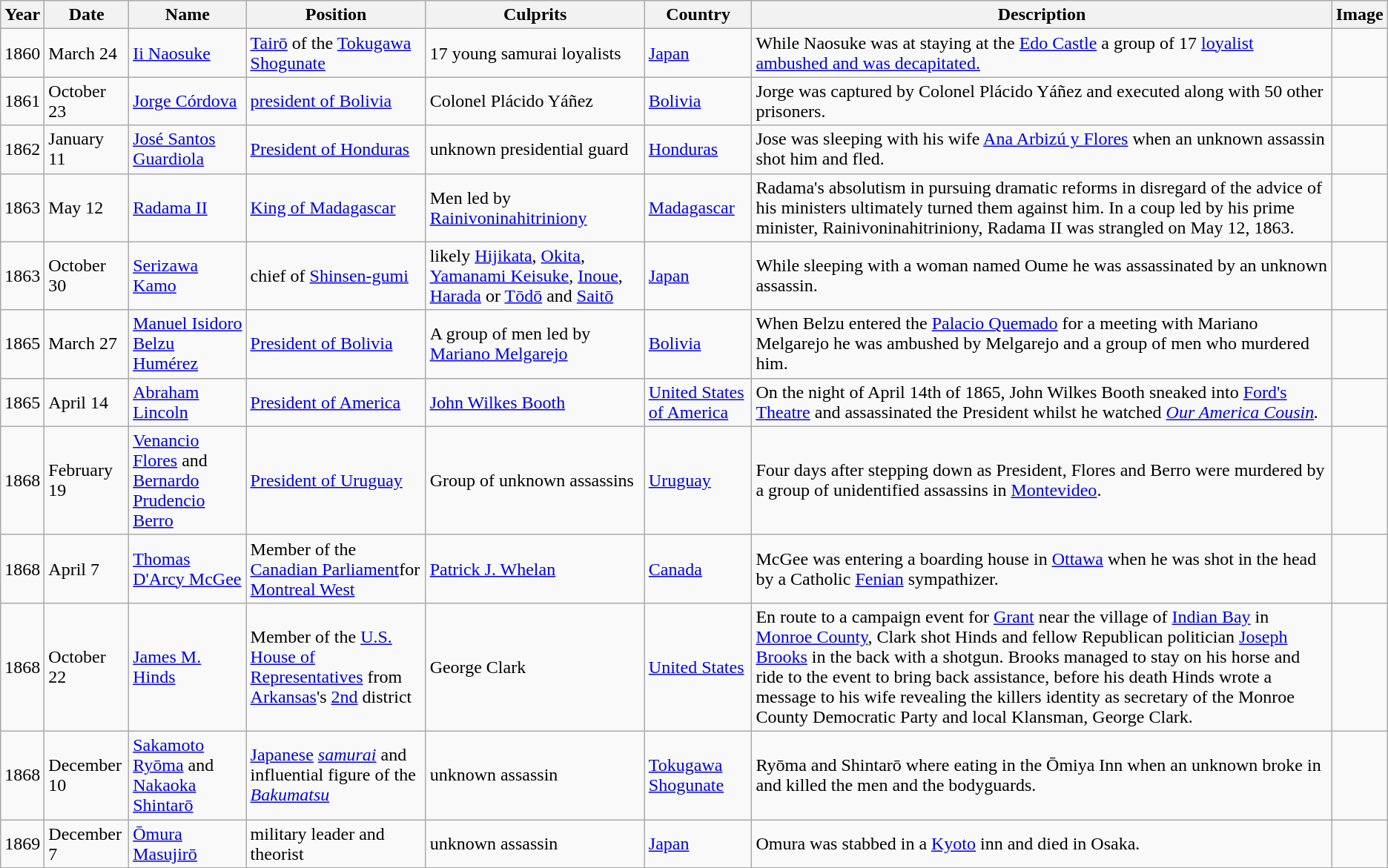<table class="wikitable mw-collapsible sortable">
<tr>
<th>Year</th>
<th>Date</th>
<th>Name</th>
<th>Position</th>
<th>Culprits</th>
<th>Country</th>
<th>Description</th>
<th>Image</th>
</tr>
<tr>
<td>1860</td>
<td>March 24</td>
<td><a href='#'>Ii Naosuke</a></td>
<td><a href='#'>Tairō</a> of the <a href='#'>Tokugawa Shogunate</a></td>
<td>17 young samurai loyalists</td>
<td><a href='#'>Japan</a></td>
<td>While Naosuke was at staying at the <a href='#'>Edo Castle</a> a group of 17 <a href='#'>loyalist ambushed and was decapitated.</a></td>
<td></td>
</tr>
<tr>
<td>1861</td>
<td>October 23</td>
<td><a href='#'>Jorge Córdova</a></td>
<td><a href='#'>president of Bolivia</a></td>
<td>Colonel Plácido Yáñez</td>
<td><a href='#'>Bolivia</a></td>
<td>Jorge was captured by Colonel Plácido Yáñez and executed along with 50 other prisoners.</td>
<td></td>
</tr>
<tr>
<td>1862</td>
<td>January 11</td>
<td><a href='#'>José Santos Guardiola</a></td>
<td><a href='#'>President of Honduras</a></td>
<td>unknown presidential guard</td>
<td><a href='#'>Honduras</a></td>
<td>Jose was sleeping with his wife <a href='#'>Ana Arbizú y Flores</a> when an unknown assassin shot him and fled.</td>
<td></td>
</tr>
<tr>
<td>1863</td>
<td>May 12</td>
<td><a href='#'>Radama II</a></td>
<td><a href='#'>King of Madagascar</a></td>
<td>Men led by <a href='#'>Rainivoninahitriniony</a></td>
<td><a href='#'>Madagascar</a></td>
<td>Radama's absolutism in pursuing dramatic reforms in disregard of the advice of his ministers ultimately turned them against him. In a coup led by his prime minister, Rainivoninahitriniony, Radama II was strangled on May 12, 1863.</td>
<td></td>
</tr>
<tr>
<td>1863</td>
<td>October 30</td>
<td><a href='#'>Serizawa Kamo</a></td>
<td>chief of <a href='#'>Shinsen-gumi</a></td>
<td>likely <a href='#'>Hijikata</a>, <a href='#'>Okita</a>, <a href='#'>Yamanami Keisuke</a>, <a href='#'>Inoue</a>, <a href='#'>Harada</a> or <a href='#'>Tōdō</a> and <a href='#'>Saitō</a></td>
<td><a href='#'>Japan</a></td>
<td>While sleeping with a woman named Oume he was assassinated by an unknown assassin.</td>
<td></td>
</tr>
<tr>
<td>1865</td>
<td>March 27</td>
<td><a href='#'>Manuel Isidoro Belzu Humérez</a></td>
<td><a href='#'>President of Bolivia</a></td>
<td>A group of men led by <a href='#'>Mariano Melgarejo</a></td>
<td><a href='#'>Bolivia</a></td>
<td>When Belzu entered the <a href='#'>Palacio Quemado</a> for a meeting with Mariano Melgarejo he was ambushed by Melgarejo and a group of men who murdered him.</td>
<td></td>
</tr>
<tr>
<td>1865</td>
<td>April 14</td>
<td><a href='#'>Abraham Lincoln</a></td>
<td><a href='#'>President of America</a></td>
<td><a href='#'>John Wilkes Booth</a></td>
<td><a href='#'>United States of America</a></td>
<td>On the night of April 14th of 1865, John Wilkes Booth sneaked into <a href='#'>Ford's Theatre</a> and assassinated the President whilst he watched <em><a href='#'>Our America Cousin</a>.</em></td>
<td></td>
</tr>
<tr>
<td>1868</td>
<td>February 19</td>
<td><a href='#'>Venancio Flores</a> and <a href='#'>Bernardo Prudencio Berro</a></td>
<td><a href='#'>President of Uruguay</a></td>
<td>Group of unknown assassins</td>
<td><a href='#'>Uruguay</a></td>
<td>Four days after stepping down as President, Flores and Berro were murdered by a group of unidentified assassins in <a href='#'>Montevideo</a>.</td>
<td></td>
</tr>
<tr>
<td>1868</td>
<td>April 7</td>
<td><a href='#'>Thomas D'Arcy McGee</a></td>
<td>Member of the <a href='#'>Canadian Parliament</a>for <a href='#'>Montreal West</a></td>
<td><a href='#'>Patrick J. Whelan</a></td>
<td><a href='#'>Canada</a></td>
<td>McGee was entering a boarding house in <a href='#'>Ottawa</a> when he was shot in the head by a Catholic <a href='#'>Fenian</a> sympathizer.</td>
<td></td>
</tr>
<tr>
<td>1868</td>
<td>October 22</td>
<td><a href='#'>James M. Hinds</a></td>
<td>Member of the <a href='#'>U.S. House of Representatives</a> from <a href='#'>Arkansas</a>'s <a href='#'>2nd</a> district</td>
<td>George Clark</td>
<td><a href='#'>United States</a></td>
<td>En route to a campaign event for <a href='#'>Grant</a> near the village of <a href='#'>Indian Bay</a> in <a href='#'>Monroe County</a>, Clark shot Hinds and fellow Republican politician <a href='#'>Joseph Brooks</a> in the back with a shotgun. Brooks managed to stay on his horse and ride to the event to bring back assistance, before his death Hinds wrote a message to his wife revealing the killers identity as secretary of the Monroe County Democratic Party and local Klansman, George Clark.</td>
<td></td>
</tr>
<tr>
<td>1868</td>
<td>December 10</td>
<td><a href='#'>Sakamoto Ryōma</a> and <a href='#'>Nakaoka Shintarō</a></td>
<td><a href='#'>Japanese</a> <em><a href='#'>samurai</a></em> and influential figure of the <em><a href='#'>Bakumatsu</a></em></td>
<td>unknown assassin</td>
<td><a href='#'>Tokugawa Shogunate</a></td>
<td>Ryōma and Shintarō where eating in the Ōmiya Inn when an unknown broke in and killed the men and the bodyguards.</td>
<td></td>
</tr>
<tr>
<td>1869</td>
<td>December 7</td>
<td><a href='#'>Ōmura Masujirō</a></td>
<td>military leader and theorist</td>
<td>unknown assassin</td>
<td><a href='#'>Japan</a></td>
<td>Omura was stabbed in a <a href='#'>Kyoto</a> inn and died in Osaka.</td>
<td></td>
</tr>
</table>
